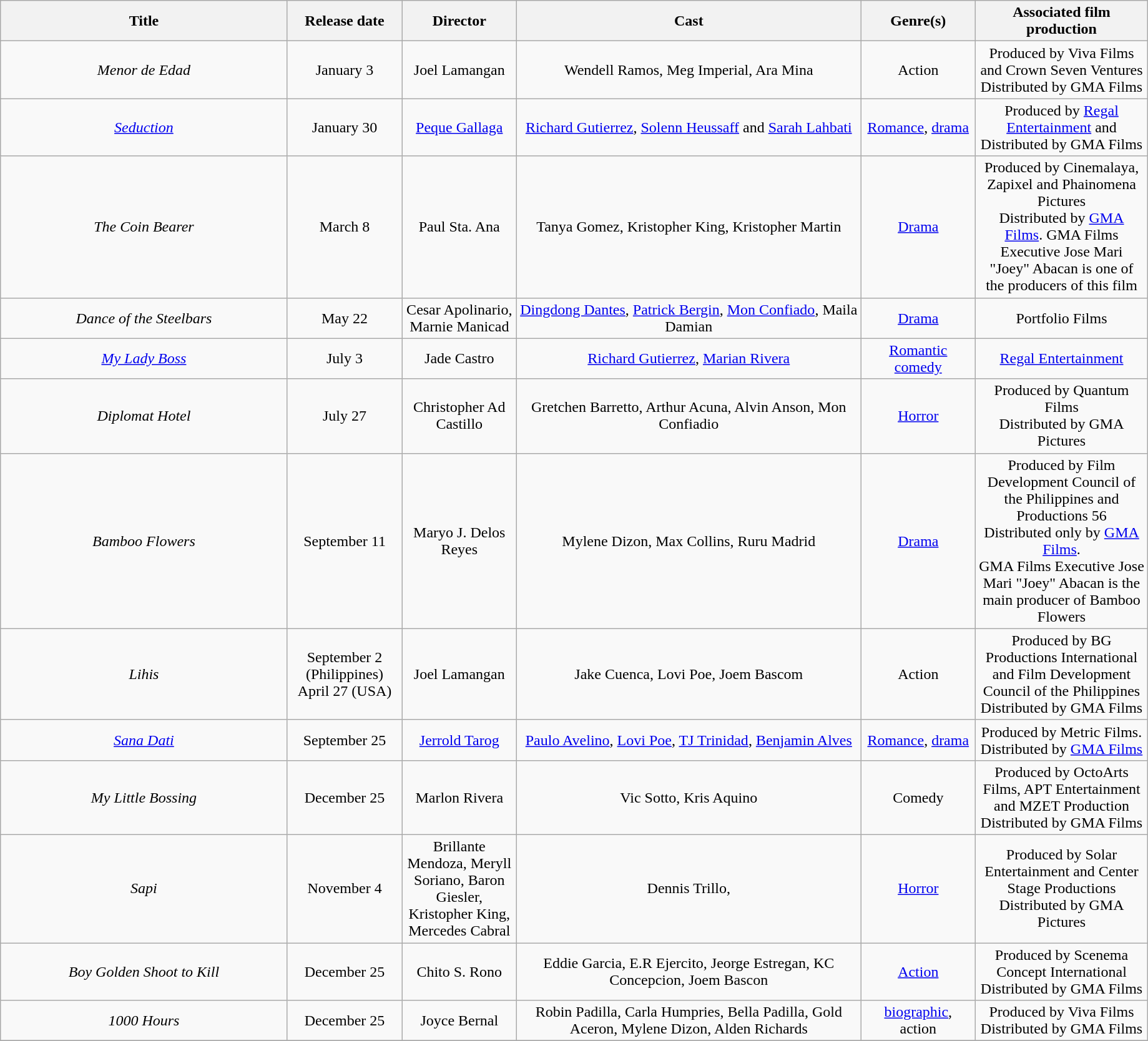<table class="wikitable" "toccolours sortable" style="width:97%; text-align:center">
<tr>
<th style="width:25%;">Title</th>
<th style="width:10%;">Release date</th>
<th style="width:10%;">Director</th>
<th style="width:30%;">Cast</th>
<th style="width:10%;">Genre(s)</th>
<th style="width:15%;">Associated film production</th>
</tr>
<tr>
<td><em>Menor de Edad</em></td>
<td>January 3</td>
<td>Joel Lamangan</td>
<td>Wendell Ramos, Meg Imperial, Ara Mina</td>
<td>Action</td>
<td>Produced by Viva Films and Crown Seven Ventures<br>Distributed by GMA Films </td>
</tr>
<tr>
<td><em><a href='#'>Seduction</a></em></td>
<td>January 30</td>
<td><a href='#'>Peque Gallaga</a></td>
<td><a href='#'>Richard Gutierrez</a>, <a href='#'>Solenn Heussaff</a> and <a href='#'>Sarah Lahbati</a></td>
<td><a href='#'>Romance</a>, <a href='#'>drama</a></td>
<td>Produced by <a href='#'>Regal Entertainment</a> and Distributed by GMA Films</td>
</tr>
<tr>
<td><em>The Coin Bearer</em></td>
<td>March 8</td>
<td>Paul Sta. Ana</td>
<td>Tanya Gomez, Kristopher King, Kristopher Martin</td>
<td><a href='#'>Drama</a></td>
<td>Produced by Cinemalaya, Zapixel and Phainomena Pictures<br>Distributed by <a href='#'>GMA Films</a>. GMA Films Executive Jose Mari "Joey" Abacan is one of the producers of this film</td>
</tr>
<tr>
<td><em>Dance of the Steelbars</em></td>
<td>May 22</td>
<td>Cesar Apolinario, Marnie Manicad</td>
<td><a href='#'>Dingdong Dantes</a>, <a href='#'>Patrick Bergin</a>, <a href='#'>Mon Confiado</a>, Maila Damian</td>
<td><a href='#'>Drama</a></td>
<td>Portfolio Films</td>
</tr>
<tr>
<td><em><a href='#'>My Lady Boss</a></em></td>
<td>July 3</td>
<td>Jade Castro</td>
<td><a href='#'>Richard Gutierrez</a>, <a href='#'>Marian Rivera</a></td>
<td><a href='#'>Romantic comedy</a></td>
<td><a href='#'>Regal Entertainment</a></td>
</tr>
<tr>
<td><em>Diplomat Hotel</em></td>
<td>July 27</td>
<td>Christopher Ad Castillo</td>
<td>Gretchen Barretto, Arthur Acuna, Alvin Anson, Mon Confiadio</td>
<td><a href='#'>Horror</a></td>
<td>Produced by Quantum Films<br>Distributed by GMA Pictures </td>
</tr>
<tr>
<td><em>Bamboo Flowers</em></td>
<td>September 11</td>
<td>Maryo J. Delos Reyes</td>
<td>Mylene Dizon, Max Collins, Ruru Madrid</td>
<td><a href='#'>Drama</a></td>
<td>Produced by Film Development Council  of the Philippines and Productions 56<br>Distributed only by <a href='#'>GMA Films</a>.<br>GMA Films Executive Jose Mari "Joey" Abacan is the main producer of Bamboo Flowers </td>
</tr>
<tr>
<td><em>Lihis</em></td>
<td>September 2 (Philippines) April 27 (USA)</td>
<td>Joel Lamangan</td>
<td>Jake Cuenca, Lovi Poe, Joem Bascom</td>
<td>Action</td>
<td>Produced by BG Productions International and Film Development Council of the Philippines<br>Distributed by GMA Films </td>
</tr>
<tr>
<td><em><a href='#'>Sana Dati</a></em></td>
<td>September 25</td>
<td><a href='#'>Jerrold Tarog</a></td>
<td><a href='#'>Paulo Avelino</a>, <a href='#'>Lovi Poe</a>, <a href='#'>TJ Trinidad</a>, <a href='#'>Benjamin Alves</a></td>
<td><a href='#'>Romance</a>, <a href='#'>drama</a></td>
<td>Produced by Metric Films. Distributed by <a href='#'>GMA Films</a></td>
</tr>
<tr>
<td><em>My Little Bossing</em></td>
<td>December 25</td>
<td>Marlon Rivera</td>
<td>Vic Sotto, Kris Aquino</td>
<td>Comedy</td>
<td>Produced by OctoArts Films, APT Entertainment and MZET Production<br>Distributed by GMA Films</td>
</tr>
<tr>
<td><em>Sapi</em></td>
<td>November 4</td>
<td>Brillante Mendoza, Meryll Soriano, Baron Giesler, Kristopher King, Mercedes Cabral</td>
<td>Dennis Trillo,</td>
<td><a href='#'>Horror</a></td>
<td>Produced by Solar Entertainment and Center Stage Productions<br>Distributed by GMA Pictures </td>
</tr>
<tr>
<td><em>Boy Golden Shoot to Kill</em></td>
<td>December 25</td>
<td>Chito S. Rono</td>
<td>Eddie Garcia, E.R Ejercito, Jeorge Estregan, KC Concepcion, Joem Bascon</td>
<td><a href='#'>Action</a></td>
<td>Produced by Scenema Concept International<br>Distributed by GMA Films </td>
</tr>
<tr>
<td><em>1000 Hours</em></td>
<td>December 25</td>
<td>Joyce Bernal</td>
<td>Robin Padilla, Carla Humpries, Bella Padilla, Gold Aceron, Mylene Dizon, Alden Richards</td>
<td><a href='#'>biographic</a>, action</td>
<td>Produced by Viva Films<br>Distributed by GMA Films </td>
</tr>
<tr>
</tr>
</table>
